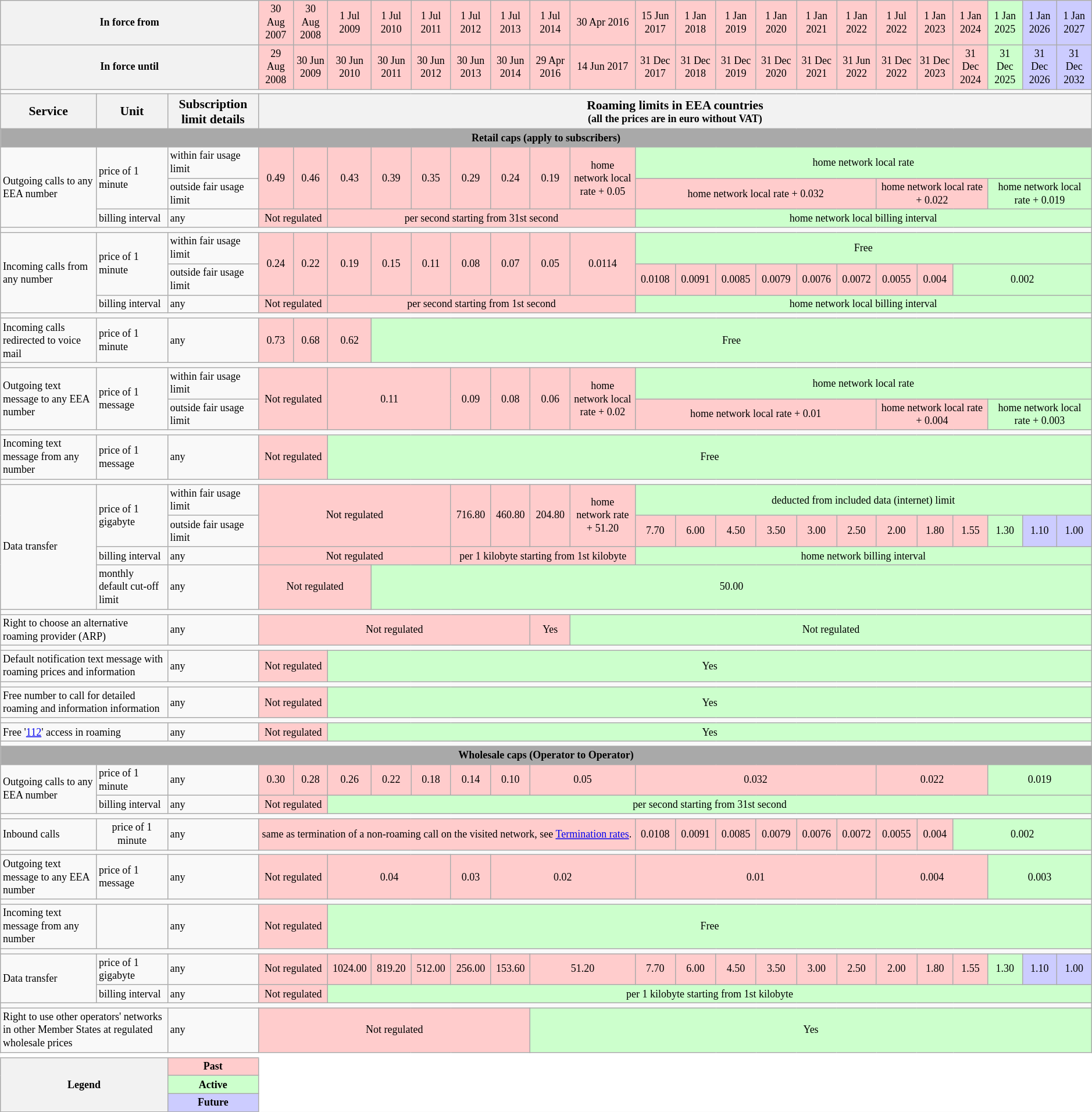<table class="wikitable" style="font-size: 75%; text-align:center;">
<tr>
<th colspan="3">In force from</th>
<td style="background:#fcc">30 Aug 2007</td>
<td style="background:#fcc">30 Aug 2008</td>
<td style="background:#fcc">1 Jul 2009</td>
<td style="background:#fcc">1 Jul 2010</td>
<td style="background:#fcc">1 Jul 2011</td>
<td style="background:#fcc">1 Jul 2012</td>
<td style="background:#fcc">1 Jul 2013</td>
<td style="background:#fcc">1 Jul 2014</td>
<td style="background:#fcc">30 Apr 2016</td>
<td style="background:#fcc">15 Jun 2017</td>
<td style="background:#fcc">1 Jan 2018</td>
<td style="background:#fcc">1 Jan 2019</td>
<td style="background:#fcc">1 Jan 2020</td>
<td style="background:#fcc">1 Jan 2021</td>
<td style="background:#fcc">1 Jan 2022</td>
<td style="background:#fcc">1 Jul 2022</td>
<td style="background:#fcc">1 Jan 2023</td>
<td style="background:#fcc">1 Jan 2024</td>
<td style="background:#cfc">1 Jan 2025</td>
<td style="background:#ccf">1 Jan 2026</td>
<td style="background:#ccf">1 Jan 2027</td>
</tr>
<tr>
<th colspan="3">In force until</th>
<td style="background:#fcc">29 Aug 2008</td>
<td style="background:#fcc">30 Jun 2009</td>
<td style="background:#fcc">30 Jun 2010</td>
<td style="background:#fcc">30 Jun 2011</td>
<td style="background:#fcc">30 Jun 2012</td>
<td style="background:#fcc">30 Jun 2013</td>
<td style="background:#fcc">30 Jun 2014</td>
<td style="background:#fcc">29 Apr 2016</td>
<td style="background:#fcc">14 Jun 2017</td>
<td style="background:#fcc">31 Dec 2017</td>
<td style="background:#fcc">31 Dec 2018</td>
<td style="background:#fcc">31 Dec 2019</td>
<td style="background:#fcc">31 Dec 2020</td>
<td style="background:#fcc">31 Dec 2021</td>
<td style="background:#fcc">31 Jun 2022</td>
<td style="background:#fcc">31 Dec 2022</td>
<td style="background:#fcc">31 Dec 2023</td>
<td style="background:#fcc">31 Dec 2024</td>
<td style="background:#cfc">31 Dec 2025</td>
<td style="background:#ccf">31 Dec 2026</td>
<td style="background:#ccf">31 Dec 2032</td>
</tr>
<tr>
<td colspan="24"></td>
</tr>
<tr>
<th><big>Service</big></th>
<th><big>Unit</big></th>
<th><big>Subscription limit details</big></th>
<th colspan=21><big>Roaming limits in EEA countries</big><br>(all the prices are in euro without VAT)</th>
</tr>
<tr>
<th colspan="24" style="background:darkGrey;">Retail caps (apply to subscribers)</th>
</tr>
<tr>
<td rowspan="3" style="text-align:left;">Outgoing calls to any EEA number</td>
<td rowspan="2" style="text-align:left;">price of 1 minute</td>
<td style="text-align:left;">within fair usage limit</td>
<td rowspan="2" style="background:#fcc">0.49</td>
<td rowspan="2" style="background:#fcc">0.46</td>
<td rowspan="2" style="background:#fcc">0.43</td>
<td rowspan="2" style="background:#fcc">0.39</td>
<td rowspan="2" style="background:#fcc">0.35</td>
<td rowspan="2" style="background:#fcc">0.29</td>
<td rowspan="2" style="background:#fcc">0.24</td>
<td rowspan="2" style="background:#fcc">0.19</td>
<td rowspan="2" style="background:#fcc">home network local rate + 0.05</td>
<td colspan=12 style="background:#cfc">home network local rate</td>
</tr>
<tr>
<td style="text-align:left;">outside fair usage limit</td>
<td colspan=6 style="background:#fcc">home network local rate + 0.032</td>
<td colspan=3 style="background:#fcc">home network local rate + 0.022</td>
<td colspan=3 style="background:#cfc">home network local rate + 0.019</td>
</tr>
<tr>
<td style="text-align:left;">billing interval</td>
<td style="text-align:left;">any</td>
<td colspan=2 style="background:#fcc">Not regulated</td>
<td colspan=7 style="background:#fcc">per second starting from 31st second</td>
<td colspan=12 style="background:#cfc">home network local billing interval</td>
</tr>
<tr>
<td colspan="24"></td>
</tr>
<tr>
<td rowspan="3" style="text-align:left;">Incoming calls from any number</td>
<td rowspan="2" style="text-align:left;">price of 1 minute</td>
<td style="text-align:left;">within fair usage limit</td>
<td rowspan="2" style="background:#fcc">0.24</td>
<td rowspan="2" style="background:#fcc">0.22</td>
<td rowspan="2" style="background:#fcc">0.19</td>
<td rowspan="2" style="background:#fcc">0.15</td>
<td rowspan="2" style="background:#fcc">0.11</td>
<td rowspan="2" style="background:#fcc">0.08</td>
<td rowspan="2" style="background:#fcc">0.07</td>
<td rowspan="2" style="background:#fcc">0.05</td>
<td rowspan="2" style="background:#fcc">0.0114</td>
<td colspan=12 style="background:#cfc">Free</td>
</tr>
<tr>
<td style="text-align:left;">outside fair usage limit</td>
<td style="background:#fcc">0.0108</td>
<td style="background:#fcc">0.0091</td>
<td style="background:#fcc">0.0085</td>
<td style="background:#fcc">0.0079</td>
<td style="background:#fcc">0.0076</td>
<td style="background:#fcc">0.0072</td>
<td style="background:#fcc">0.0055</td>
<td style="background:#fcc">0.004</td>
<td colspan=4 style="background:#cfc">0.002</td>
</tr>
<tr>
<td style="text-align:left;">billing interval</td>
<td style="text-align:left;">any</td>
<td colspan=2 style="background:#fcc">Not regulated</td>
<td colspan=7 style="background:#fcc">per second starting from 1st second</td>
<td colspan=12 style="background:#cfc">home network local billing interval</td>
</tr>
<tr>
<td colspan="24"></td>
</tr>
<tr>
<td style="text-align:left;">Incoming calls redirected to voice mail</td>
<td style="text-align:left;">price of 1 minute</td>
<td style="text-align:left;">any</td>
<td style="background:#fcc">0.73</td>
<td style="background:#fcc">0.68</td>
<td style="background:#fcc">0.62</td>
<td colspan=18 style="background:#cfc">Free</td>
</tr>
<tr>
<td colspan="24"></td>
</tr>
<tr>
<td rowspan="2" style="text-align:left;">Outgoing text message to any EEA number</td>
<td rowspan="2" style="text-align:left;">price of 1 message</td>
<td style="text-align:left;">within fair usage limit</td>
<td colspan="2" rowspan="2" style="background:#fcc">Not regulated</td>
<td colspan="3" rowspan="2" style="background:#fcc">0.11</td>
<td rowspan="2" style="background:#fcc">0.09</td>
<td rowspan="2" style="background:#fcc">0.08</td>
<td rowspan="2" style="background:#fcc">0.06</td>
<td rowspan="2" style="background:#fcc">home network local rate + 0.02</td>
<td colspan=12 style="background:#cfc">home network local rate</td>
</tr>
<tr>
<td style="text-align:left;">outside fair usage limit</td>
<td colspan=6 style="background:#fcc">home network local rate + 0.01</td>
<td colspan=3 style="background:#fcc">home network local rate + 0.004</td>
<td colspan=3 style="background:#cfc">home network local rate + 0.003</td>
</tr>
<tr>
<td colspan="24"></td>
</tr>
<tr>
<td style="text-align:left;">Incoming text message from any number</td>
<td style="text-align:left;">price of 1 message</td>
<td style="text-align:left;">any</td>
<td colspan=2 style="background:#fcc">Not regulated</td>
<td colspan=19 style="background:#cfc">Free</td>
</tr>
<tr>
<td colspan="24"></td>
</tr>
<tr>
<td rowspan=4 style="text-align:left;">Data transfer</td>
<td rowspan=2 style="text-align:left;">price of 1 gigabyte</td>
<td style="text-align:left;">within fair usage limit</td>
<td rowspan=2 colspan=5 style="background:#fcc">Not regulated</td>
<td rowspan=2 style="background:#fcc">716.80</td>
<td rowspan=2 style="background:#fcc">460.80</td>
<td rowspan=2 style="background:#fcc">204.80</td>
<td rowspan=2 style="background:#fcc">home network rate + 51.20</td>
<td colspan=12 style="background:#cfc">deducted from included data (internet) limit</td>
</tr>
<tr>
<td style="text-align:left;">outside fair usage limit</td>
<td style="background:#fcc">7.70</td>
<td style="background:#fcc">6.00</td>
<td style="background:#fcc">4.50</td>
<td style="background:#fcc">3.50</td>
<td style="background:#fcc">3.00</td>
<td style="background:#fcc">2.50</td>
<td style="background:#fcc">2.00</td>
<td style="background:#fcc">1.80</td>
<td style="background:#fcc">1.55</td>
<td style="background:#cfc">1.30</td>
<td style="background:#ccf">1.10</td>
<td style="background:#ccf">1.00</td>
</tr>
<tr>
<td style="text-align:left;">billing interval</td>
<td style="text-align:left;">any</td>
<td colspan=5 style="background:#fcc">Not regulated</td>
<td colspan=4 style="background:#fcc">per 1 kilobyte starting from 1st kilobyte</td>
<td colspan=12 style="background:#cfc">home network billing interval</td>
</tr>
<tr>
<td style="text-align:left;">monthly default cut-off limit</td>
<td style="text-align:left;">any</td>
<td colspan=3 style="background:#fcc">Not regulated</td>
<td colspan=18 style="background:#cfc">50.00</td>
</tr>
<tr>
<td colspan="24"></td>
</tr>
<tr>
<td colspan=2 style="text-align:left;">Right to choose an alternative roaming provider (ARP)</td>
<td style="text-align:left;">any</td>
<td colspan=7 style="background:#fcc">Not regulated</td>
<td style="background:#fcc">Yes</td>
<td colspan=13 style="background:#cfc">Not regulated</td>
</tr>
<tr>
<td colspan="24"></td>
</tr>
<tr>
<td colspan=2 style="text-align:left;">Default notification text message with roaming prices and information</td>
<td style="text-align:left;">any</td>
<td colspan=2 style="background:#fcc">Not regulated</td>
<td colspan=19 style="background:#cfc">Yes</td>
</tr>
<tr>
<td colspan="24"></td>
</tr>
<tr>
<td colspan=2 style="text-align:left;">Free number to call for detailed roaming and information information</td>
<td style="text-align:left;">any</td>
<td colspan=2 style="background:#fcc">Not regulated</td>
<td colspan=19 style="background:#cfc">Yes</td>
</tr>
<tr>
<td colspan="24"></td>
</tr>
<tr>
<td colspan=2 style="text-align:left;">Free '<a href='#'>112</a>' access in roaming</td>
<td style="text-align:left;">any</td>
<td colspan=2 style="background:#fcc">Not regulated</td>
<td colspan=19 style="background:#cfc">Yes</td>
</tr>
<tr>
<td colspan="24"></td>
</tr>
<tr>
<th colspan="24" style="background:darkGrey">Wholesale caps (Operator to Operator)</th>
</tr>
<tr>
<td rowspan=2 style="text-align:left;">Outgoing calls to any EEA number</td>
<td style="text-align:left;">price of 1 minute</td>
<td style="text-align:left;">any</td>
<td style="background:#fcc">0.30</td>
<td style="background:#fcc">0.28</td>
<td style="background:#fcc">0.26</td>
<td style="background:#fcc">0.22</td>
<td style="background:#fcc">0.18</td>
<td style="background:#fcc">0.14</td>
<td style="background:#fcc">0.10</td>
<td colspan=2 style="background:#fcc">0.05</td>
<td colspan=6 style="background:#fcc">0.032</td>
<td colspan=3 style="background:#fcc">0.022</td>
<td colspan=3 style="background:#cfc">0.019</td>
</tr>
<tr>
<td style="text-align:left;">billing interval</td>
<td style="text-align:left;">any</td>
<td colspan=2 style="background:#fcc">Not regulated</td>
<td colspan=19 style="background:#cfc">per second starting from 31st second</td>
</tr>
<tr>
<td colspan="24"></td>
</tr>
<tr>
<td style="text-align:left;">Inbound calls</td>
<td>price of 1 minute</td>
<td style="text-align:left;">any</td>
<td colspan="9" style="background:#fcc">same as termination of a non-roaming call on the visited network, see <a href='#'>Termination rates</a>.</td>
<td style="background:#fcc">0.0108</td>
<td style="background:#fcc">0.0091</td>
<td style="background:#fcc">0.0085</td>
<td style="background:#fcc">0.0079</td>
<td style="background:#fcc">0.0076</td>
<td style="background:#fcc">0.0072</td>
<td style="background:#fcc">0.0055</td>
<td style="background:#fcc">0.004</td>
<td colspan=4 style="background:#cfc">0.002</td>
</tr>
<tr>
<td colspan="24"></td>
</tr>
<tr>
<td style="text-align:left;">Outgoing text message to any EEA number</td>
<td style="text-align:left;">price of 1 message</td>
<td style="text-align:left;">any</td>
<td colspan=2 style="background:#fcc">Not regulated</td>
<td colspan=3 style="background:#fcc">0.04</td>
<td style="background:#fcc">0.03</td>
<td colspan=3 style="background:#fcc">0.02</td>
<td colspan=6 style="background:#fcc">0.01</td>
<td colspan=3 style="background:#fcc">0.004</td>
<td colspan=3 style="background:#cfc">0.003</td>
</tr>
<tr>
<td colspan="24"></td>
</tr>
<tr>
<td style="text-align:left;">Incoming text message from any number</td>
<td></td>
<td style="text-align:left;">any</td>
<td colspan=2 style="background:#fcc">Not regulated</td>
<td colspan=19 style="background:#cfc">Free</td>
</tr>
<tr>
<td colspan="24"></td>
</tr>
<tr>
<td rowspan=2 style="text-align:left;">Data transfer</td>
<td style="text-align:left;">price of 1 gigabyte</td>
<td style="text-align:left;">any</td>
<td colspan=2 style="background:#fcc">Not regulated</td>
<td style="background:#fcc">1024.00</td>
<td style="background:#fcc">819.20</td>
<td style="background:#fcc">512.00</td>
<td style="background:#fcc">256.00</td>
<td style="background:#fcc">153.60</td>
<td colspan=2 style="background:#fcc">51.20</td>
<td style="background:#fcc">7.70</td>
<td style="background:#fcc">6.00</td>
<td style="background:#fcc">4.50</td>
<td style="background:#fcc">3.50</td>
<td style="background:#fcc">3.00</td>
<td style="background:#fcc">2.50</td>
<td style="background:#fcc">2.00</td>
<td style="background:#fcc">1.80</td>
<td style="background:#fcc">1.55</td>
<td style="background:#cfc">1.30</td>
<td style="background:#ccf">1.10</td>
<td style="background:#ccf">1.00</td>
</tr>
<tr>
<td style="text-align:left;">billing interval</td>
<td style="text-align:left;">any</td>
<td colspan=2 style="background:#fcc">Not regulated</td>
<td colspan=19 style="background:#cfc">per 1 kilobyte starting from 1st kilobyte</td>
</tr>
<tr>
<td colspan="24"></td>
</tr>
<tr>
<td colspan=2 style="text-align:left;">Right to use other operators' networks in other Member States at regulated wholesale prices</td>
<td style="text-align:left;">any</td>
<td colspan=7 style="background:#fcc">Not regulated</td>
<td colspan=14 style="background:#cfc">Yes</td>
</tr>
<tr style="border-right:hidden">
<td colspan="24" style="border-left:hidden; border-right:hidden; background:#fff;"></td>
</tr>
<tr style="border-right:hidden">
<th colspan=2 rowspan=3>Legend</th>
<th style="background:#fcc">Past</th>
<td colspan=23 rowspan=3 style="border-top:hidden; border-bottom:hidden; border-right:hidden; background:#fff;"></td>
</tr>
<tr style="border-right:hidden">
<th style="background:#cfc;">Active</th>
</tr>
<tr style="border-right:hidden">
<th style="background:#ccf">Future</th>
</tr>
</table>
